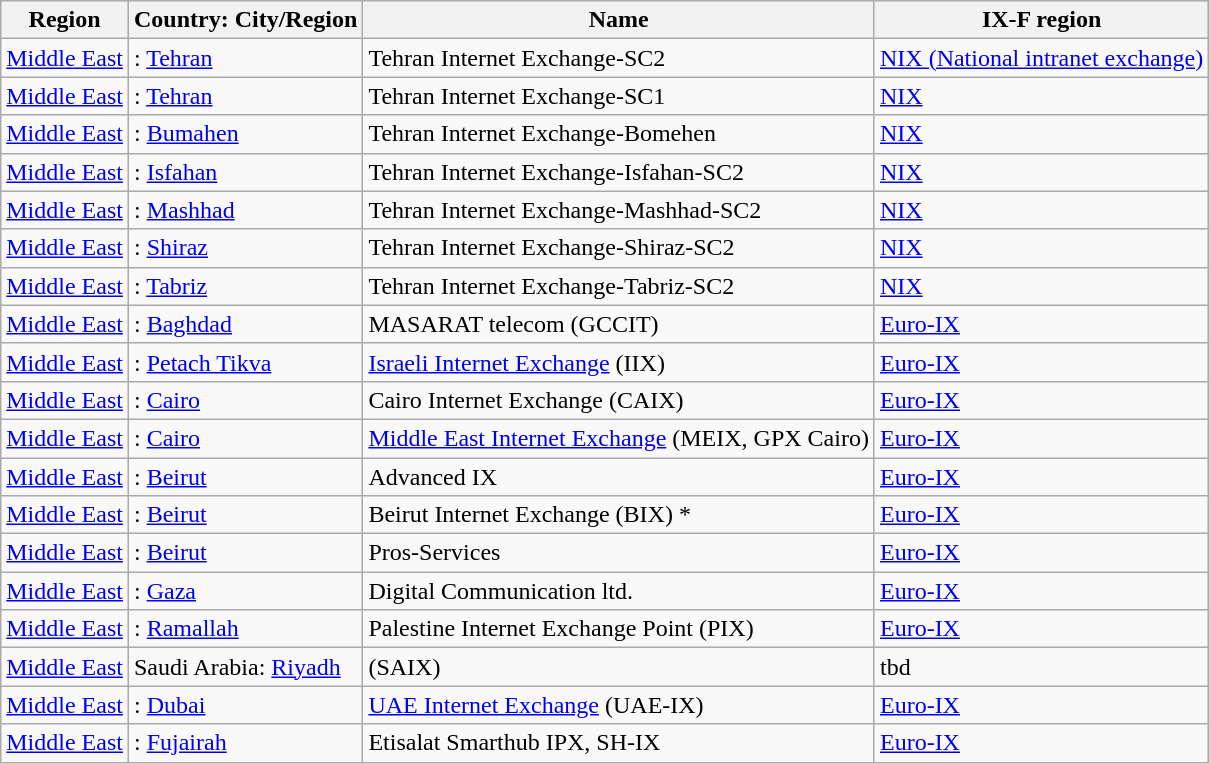<table class="sortable wikitable">
<tr>
<th>Region</th>
<th>Country: City/Region</th>
<th>Name</th>
<th>IX-F region</th>
</tr>
<tr>
<td><a href='#'>Middle East</a></td>
<td>: <a href='#'>Tehran</a></td>
<td>Tehran Internet Exchange-SC2</td>
<td><a href='#'>NIX (National intranet exchange)</a></td>
</tr>
<tr>
<td><a href='#'>Middle East</a></td>
<td>: <a href='#'>Tehran</a></td>
<td>Tehran Internet Exchange-SC1</td>
<td><a href='#'>NIX</a></td>
</tr>
<tr>
<td><a href='#'>Middle East</a></td>
<td>: <a href='#'>Bumahen</a></td>
<td>Tehran Internet Exchange-Bomehen</td>
<td><a href='#'>NIX</a></td>
</tr>
<tr>
<td><a href='#'>Middle East</a></td>
<td>: <a href='#'>Isfahan</a></td>
<td>Tehran Internet Exchange-Isfahan-SC2</td>
<td><a href='#'>NIX</a></td>
</tr>
<tr>
<td><a href='#'>Middle East</a></td>
<td>: <a href='#'>Mashhad</a></td>
<td>Tehran Internet Exchange-Mashhad-SC2</td>
<td><a href='#'>NIX</a></td>
</tr>
<tr>
<td><a href='#'>Middle East</a></td>
<td>: <a href='#'>Shiraz</a></td>
<td>Tehran Internet Exchange-Shiraz-SC2</td>
<td><a href='#'>NIX</a></td>
</tr>
<tr>
<td><a href='#'>Middle East</a></td>
<td>: <a href='#'>Tabriz</a></td>
<td>Tehran Internet Exchange-Tabriz-SC2</td>
<td><a href='#'>NIX</a></td>
</tr>
<tr>
<td><a href='#'>Middle&nbsp;East</a></td>
<td>: <a href='#'>Baghdad</a></td>
<td>MASARAT telecom (GCCIT)</td>
<td><a href='#'>Euro-IX</a></td>
</tr>
<tr>
<td><a href='#'>Middle East</a></td>
<td>: <a href='#'>Petach Tikva</a></td>
<td><a href='#'>Israeli Internet Exchange</a> (IIX)</td>
<td><a href='#'>Euro-IX</a></td>
</tr>
<tr>
<td><a href='#'>Middle East</a></td>
<td>: <a href='#'>Cairo</a></td>
<td>Cairo Internet Exchange (CAIX)</td>
<td><a href='#'>Euro-IX</a></td>
</tr>
<tr>
<td><a href='#'>Middle East</a></td>
<td>: <a href='#'>Cairo</a></td>
<td><a href='#'>Middle East Internet Exchange</a> (MEIX, GPX Cairo)</td>
<td><a href='#'>Euro-IX</a></td>
</tr>
<tr>
<td><a href='#'>Middle East</a></td>
<td>: <a href='#'>Beirut</a></td>
<td>Advanced IX</td>
<td><a href='#'>Euro-IX</a></td>
</tr>
<tr>
<td><a href='#'>Middle East</a></td>
<td>: <a href='#'>Beirut</a></td>
<td>Beirut Internet Exchange (BIX) *</td>
<td><a href='#'>Euro-IX</a></td>
</tr>
<tr>
<td><a href='#'>Middle East</a></td>
<td>: <a href='#'>Beirut</a></td>
<td>Pros-Services</td>
<td><a href='#'>Euro-IX</a></td>
</tr>
<tr>
<td><a href='#'>Middle East</a></td>
<td>: <a href='#'>Gaza</a></td>
<td>Digital Communication ltd.</td>
<td><a href='#'>Euro-IX</a></td>
</tr>
<tr>
<td><a href='#'>Middle East</a></td>
<td>: <a href='#'>Ramallah</a></td>
<td>Palestine Internet Exchange Point (PIX)</td>
<td><a href='#'>Euro-IX</a></td>
</tr>
<tr>
<td><a href='#'>Middle East</a></td>
<td> Saudi Arabia: <a href='#'>Riyadh</a></td>
<td>(SAIX)</td>
<td>tbd</td>
</tr>
<tr>
<td><a href='#'>Middle East</a></td>
<td>: <a href='#'>Dubai</a></td>
<td><a href='#'>UAE Internet Exchange</a> (UAE-IX)</td>
<td><a href='#'>Euro-IX</a></td>
</tr>
<tr>
<td><a href='#'>Middle East</a></td>
<td>: <a href='#'>Fujairah</a></td>
<td>Etisalat Smarthub IPX, SH-IX</td>
<td><a href='#'>Euro-IX</a></td>
</tr>
</table>
